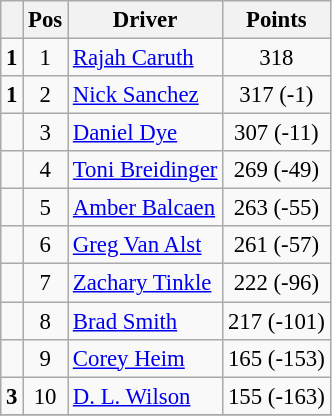<table class="wikitable" style="font-size: 95%;">
<tr>
<th></th>
<th>Pos</th>
<th>Driver</th>
<th>Points</th>
</tr>
<tr>
<td align="left"> <strong>1</strong></td>
<td style="text-align:center;">1</td>
<td><a href='#'>Rajah Caruth</a></td>
<td style="text-align:center;">318</td>
</tr>
<tr>
<td align="left"> <strong>1</strong></td>
<td style="text-align:center;">2</td>
<td><a href='#'>Nick Sanchez</a></td>
<td style="text-align:center;">317 (-1)</td>
</tr>
<tr>
<td align="left"></td>
<td style="text-align:center;">3</td>
<td><a href='#'>Daniel Dye</a></td>
<td style="text-align:center;">307 (-11)</td>
</tr>
<tr>
<td align="left"></td>
<td style="text-align:center;">4</td>
<td><a href='#'>Toni Breidinger</a></td>
<td style="text-align:center;">269 (-49)</td>
</tr>
<tr>
<td align="left"></td>
<td style="text-align:center;">5</td>
<td><a href='#'>Amber Balcaen</a></td>
<td style="text-align:center;">263 (-55)</td>
</tr>
<tr>
<td align="left"></td>
<td style="text-align:center;">6</td>
<td><a href='#'>Greg Van Alst</a></td>
<td style="text-align:center;">261 (-57)</td>
</tr>
<tr>
<td align="left"></td>
<td style="text-align:center;">7</td>
<td><a href='#'>Zachary Tinkle</a></td>
<td style="text-align:center;">222 (-96)</td>
</tr>
<tr>
<td align="left"></td>
<td style="text-align:center;">8</td>
<td><a href='#'>Brad Smith</a></td>
<td style="text-align:center;">217 (-101)</td>
</tr>
<tr>
<td align="left"></td>
<td style="text-align:center;">9</td>
<td><a href='#'>Corey Heim</a></td>
<td style="text-align:center;">165 (-153)</td>
</tr>
<tr>
<td align="left"> <strong>3</strong></td>
<td style="text-align:center;">10</td>
<td><a href='#'>D. L. Wilson</a></td>
<td style="text-align:center;">155 (-163)</td>
</tr>
<tr class="sortbottom">
</tr>
</table>
